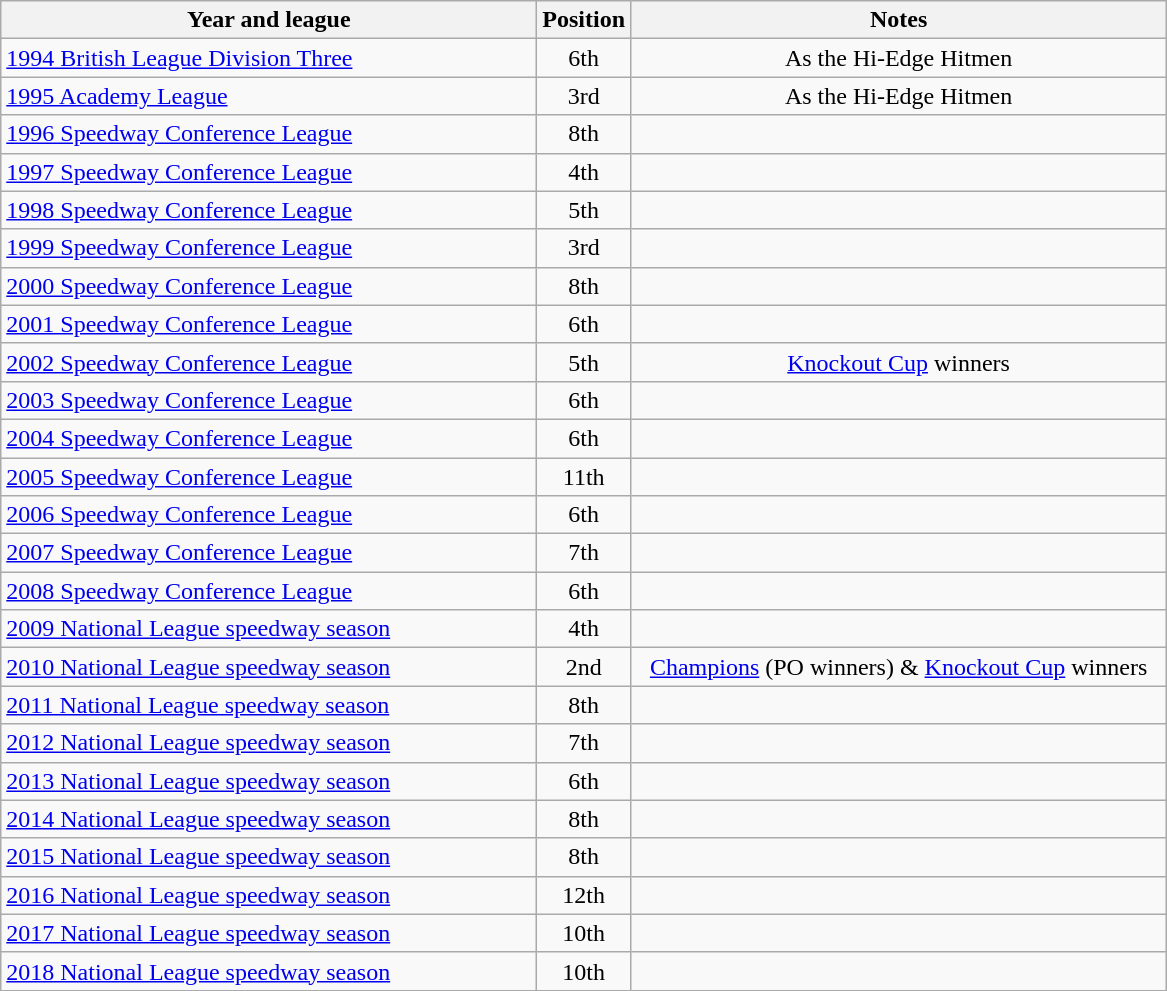<table class="wikitable">
<tr>
<th width=350>Year and league</th>
<th width=50>Position</th>
<th width=350>Notes</th>
</tr>
<tr align=center>
<td align="left"><a href='#'>1994 British League Division Three</a></td>
<td>6th</td>
<td>As the Hi-Edge Hitmen</td>
</tr>
<tr align=center>
<td align="left"><a href='#'>1995 Academy League</a></td>
<td>3rd</td>
<td>As the Hi-Edge Hitmen</td>
</tr>
<tr align=center>
<td align="left"><a href='#'>1996 Speedway Conference League</a></td>
<td>8th</td>
<td></td>
</tr>
<tr align=center>
<td align="left"><a href='#'>1997 Speedway Conference League</a></td>
<td>4th</td>
<td></td>
</tr>
<tr align=center>
<td align="left"><a href='#'>1998 Speedway Conference League</a></td>
<td>5th</td>
<td></td>
</tr>
<tr align=center>
<td align="left"><a href='#'>1999 Speedway Conference League</a></td>
<td>3rd</td>
<td></td>
</tr>
<tr align=center>
<td align="left"><a href='#'>2000 Speedway Conference League</a></td>
<td>8th</td>
<td></td>
</tr>
<tr align=center>
<td align="left"><a href='#'>2001 Speedway Conference League</a></td>
<td>6th</td>
<td></td>
</tr>
<tr align=center>
<td align="left"><a href='#'>2002 Speedway Conference League</a></td>
<td>5th</td>
<td><a href='#'>Knockout Cup</a> winners</td>
</tr>
<tr align=center>
<td align="left"><a href='#'>2003 Speedway Conference League</a></td>
<td>6th</td>
<td></td>
</tr>
<tr align=center>
<td align="left"><a href='#'>2004 Speedway Conference League</a></td>
<td>6th</td>
<td></td>
</tr>
<tr align=center>
<td align="left"><a href='#'>2005 Speedway Conference League</a></td>
<td>11th</td>
<td></td>
</tr>
<tr align=center>
<td align="left"><a href='#'>2006 Speedway Conference League</a></td>
<td>6th</td>
<td></td>
</tr>
<tr align=center>
<td align="left"><a href='#'>2007 Speedway Conference League</a></td>
<td>7th</td>
<td></td>
</tr>
<tr align=center>
<td align="left"><a href='#'>2008 Speedway Conference League</a></td>
<td>6th</td>
<td></td>
</tr>
<tr align=center>
<td align="left"><a href='#'>2009 National League speedway season</a></td>
<td>4th</td>
<td></td>
</tr>
<tr align=center>
<td align="left"><a href='#'>2010 National League speedway season</a></td>
<td>2nd</td>
<td><a href='#'>Champions</a> (PO winners) & <a href='#'>Knockout Cup</a> winners</td>
</tr>
<tr align=center>
<td align="left"><a href='#'>2011 National League speedway season</a></td>
<td>8th</td>
<td></td>
</tr>
<tr align=center>
<td align="left"><a href='#'>2012 National League speedway season</a></td>
<td>7th</td>
<td></td>
</tr>
<tr align=center>
<td align="left"><a href='#'>2013 National League speedway season</a></td>
<td>6th</td>
<td></td>
</tr>
<tr align=center>
<td align="left"><a href='#'>2014 National League speedway season</a></td>
<td>8th</td>
<td></td>
</tr>
<tr align=center>
<td align="left"><a href='#'>2015 National League speedway season</a></td>
<td>8th</td>
<td></td>
</tr>
<tr align=center>
<td align="left"><a href='#'>2016 National League speedway season</a></td>
<td>12th</td>
<td></td>
</tr>
<tr align=center>
<td align="left"><a href='#'>2017 National League speedway season</a></td>
<td>10th</td>
<td></td>
</tr>
<tr align=center>
<td align="left"><a href='#'>2018 National League speedway season</a></td>
<td>10th</td>
<td></td>
</tr>
</table>
